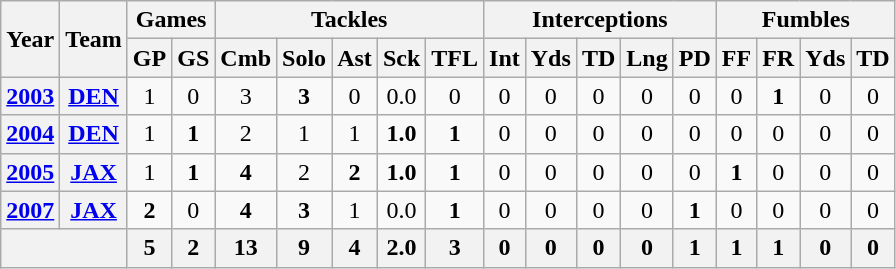<table class="wikitable" style="text-align:center">
<tr>
<th rowspan="2">Year</th>
<th rowspan="2">Team</th>
<th colspan="2">Games</th>
<th colspan="5">Tackles</th>
<th colspan="5">Interceptions</th>
<th colspan="4">Fumbles</th>
</tr>
<tr>
<th>GP</th>
<th>GS</th>
<th>Cmb</th>
<th>Solo</th>
<th>Ast</th>
<th>Sck</th>
<th>TFL</th>
<th>Int</th>
<th>Yds</th>
<th>TD</th>
<th>Lng</th>
<th>PD</th>
<th>FF</th>
<th>FR</th>
<th>Yds</th>
<th>TD</th>
</tr>
<tr>
<th><a href='#'>2003</a></th>
<th><a href='#'>DEN</a></th>
<td>1</td>
<td>0</td>
<td>3</td>
<td><strong>3</strong></td>
<td>0</td>
<td>0.0</td>
<td>0</td>
<td>0</td>
<td>0</td>
<td>0</td>
<td>0</td>
<td>0</td>
<td>0</td>
<td><strong>1</strong></td>
<td>0</td>
<td>0</td>
</tr>
<tr>
<th><a href='#'>2004</a></th>
<th><a href='#'>DEN</a></th>
<td>1</td>
<td><strong>1</strong></td>
<td>2</td>
<td>1</td>
<td>1</td>
<td><strong>1.0</strong></td>
<td><strong>1</strong></td>
<td>0</td>
<td>0</td>
<td>0</td>
<td>0</td>
<td>0</td>
<td>0</td>
<td>0</td>
<td>0</td>
<td>0</td>
</tr>
<tr>
<th><a href='#'>2005</a></th>
<th><a href='#'>JAX</a></th>
<td>1</td>
<td><strong>1</strong></td>
<td><strong>4</strong></td>
<td>2</td>
<td><strong>2</strong></td>
<td><strong>1.0</strong></td>
<td><strong>1</strong></td>
<td>0</td>
<td>0</td>
<td>0</td>
<td>0</td>
<td>0</td>
<td><strong>1</strong></td>
<td>0</td>
<td>0</td>
<td>0</td>
</tr>
<tr>
<th><a href='#'>2007</a></th>
<th><a href='#'>JAX</a></th>
<td><strong>2</strong></td>
<td>0</td>
<td><strong>4</strong></td>
<td><strong>3</strong></td>
<td>1</td>
<td>0.0</td>
<td><strong>1</strong></td>
<td>0</td>
<td>0</td>
<td>0</td>
<td>0</td>
<td><strong>1</strong></td>
<td>0</td>
<td>0</td>
<td>0</td>
<td>0</td>
</tr>
<tr>
<th colspan="2"></th>
<th>5</th>
<th>2</th>
<th>13</th>
<th>9</th>
<th>4</th>
<th>2.0</th>
<th>3</th>
<th>0</th>
<th>0</th>
<th>0</th>
<th>0</th>
<th>1</th>
<th>1</th>
<th>1</th>
<th>0</th>
<th>0</th>
</tr>
</table>
